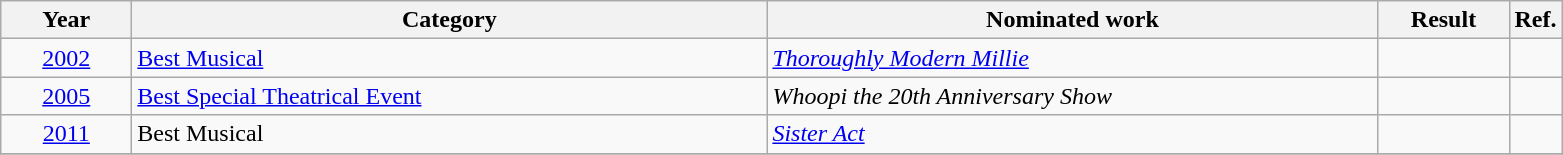<table class=wikitable>
<tr>
<th scope="col" style="width:5em;">Year</th>
<th scope="col" style="width:26em;">Category</th>
<th scope="col" style="width:25em;">Nominated work</th>
<th scope="col" style="width:5em;">Result</th>
<th>Ref.</th>
</tr>
<tr>
<td style="text-align:center;"><a href='#'>2002</a></td>
<td><a href='#'>Best Musical</a></td>
<td><em><a href='#'>Thoroughly Modern Millie</a></em></td>
<td></td>
<td align="center"></td>
</tr>
<tr>
<td style="text-align:center;"><a href='#'>2005</a></td>
<td><a href='#'>Best Special Theatrical Event</a></td>
<td><em>Whoopi the 20th Anniversary Show</em></td>
<td></td>
<td align="center"></td>
</tr>
<tr>
<td style="text-align:center;"><a href='#'>2011</a></td>
<td>Best Musical</td>
<td><em><a href='#'>Sister Act</a></em></td>
<td></td>
<td align="center"></td>
</tr>
<tr>
</tr>
</table>
